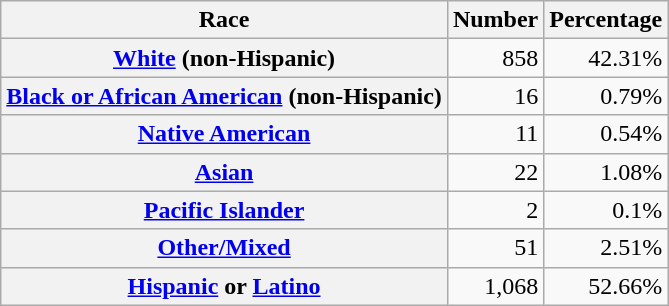<table class="wikitable" style="text-align:right">
<tr>
<th scope="col">Race</th>
<th scope="col">Number</th>
<th scope="col">Percentage</th>
</tr>
<tr>
<th scope="row"><a href='#'>White</a> (non-Hispanic)</th>
<td>858</td>
<td>42.31%</td>
</tr>
<tr>
<th scope="row"><a href='#'>Black or African American</a> (non-Hispanic)</th>
<td>16</td>
<td>0.79%</td>
</tr>
<tr>
<th scope="row"><a href='#'>Native American</a></th>
<td>11</td>
<td>0.54%</td>
</tr>
<tr>
<th scope="row"><a href='#'>Asian</a></th>
<td>22</td>
<td>1.08%</td>
</tr>
<tr>
<th scope="row"><a href='#'>Pacific Islander</a></th>
<td>2</td>
<td>0.1%</td>
</tr>
<tr>
<th scope="row"><a href='#'>Other/Mixed</a></th>
<td>51</td>
<td>2.51%</td>
</tr>
<tr>
<th scope="row"><a href='#'>Hispanic</a> or <a href='#'>Latino</a></th>
<td>1,068</td>
<td>52.66%</td>
</tr>
</table>
